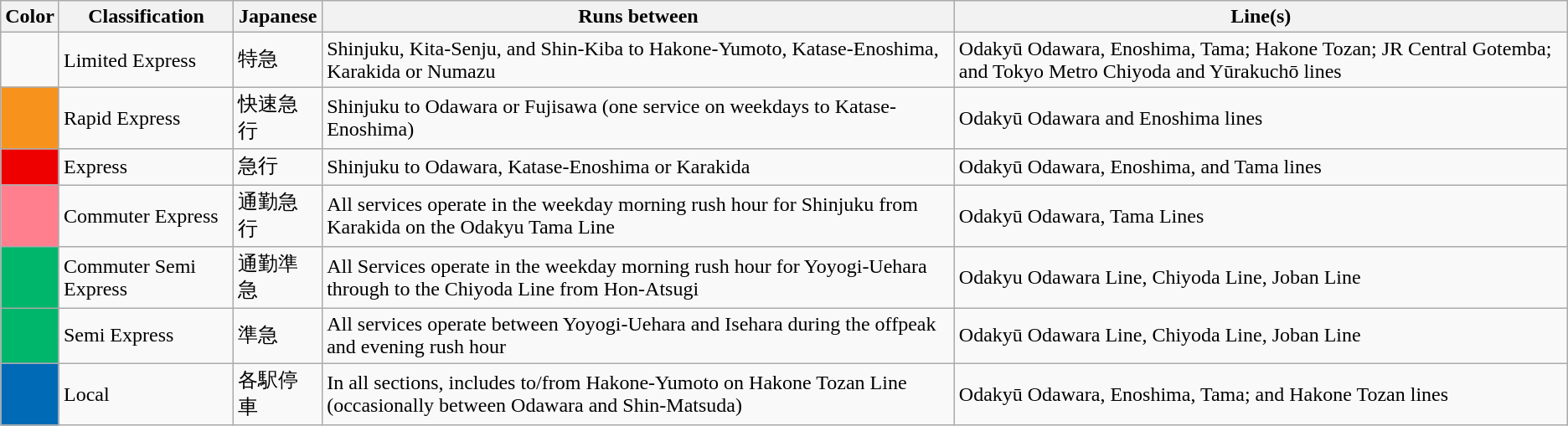<table class="wikitable">
<tr>
<th>Color</th>
<th>Classification</th>
<th>Japanese</th>
<th>Runs between</th>
<th>Line(s)</th>
</tr>
<tr>
<td> </td>
<td>Limited Express</td>
<td>特急</td>
<td>Shinjuku, Kita-Senju, and Shin-Kiba to Hakone-Yumoto, Katase-Enoshima, Karakida or Numazu</td>
<td>Odakyū Odawara, Enoshima, Tama; Hakone Tozan; JR Central Gotemba; and Tokyo Metro Chiyoda and Yūrakuchō lines</td>
</tr>
<tr>
<td bgcolor="#F7931D"> </td>
<td>Rapid Express</td>
<td>快速急行</td>
<td>Shinjuku to Odawara or Fujisawa (one service on weekdays to Katase-Enoshima)</td>
<td>Odakyū Odawara and Enoshima lines</td>
</tr>
<tr>
<td bgcolor="#EE0000"> </td>
<td>Express</td>
<td>急行</td>
<td>Shinjuku to Odawara, Katase-Enoshima or Karakida</td>
<td>Odakyū Odawara, Enoshima, and Tama lines</td>
</tr>
<tr>
<td bgcolor="#FF7F8F"> </td>
<td>Commuter Express</td>
<td>通勤急行</td>
<td>All services operate in the weekday morning rush hour for Shinjuku from Karakida on the Odakyu Tama Line</td>
<td>Odakyū Odawara, Tama Lines</td>
</tr>
<tr>
<td bgcolor="#00B66B"> </td>
<td>Commuter Semi Express</td>
<td>通勤準急</td>
<td>All Services operate in the weekday morning rush hour for Yoyogi-Uehara through to the Chiyoda Line from Hon-Atsugi</td>
<td>Odakyu Odawara Line, Chiyoda Line, Joban Line</td>
</tr>
<tr>
<td bgcolor="#00B66B"> </td>
<td>Semi Express</td>
<td>準急</td>
<td>All services operate between Yoyogi-Uehara and Isehara during the offpeak and evening rush hour</td>
<td>Odakyū Odawara Line, Chiyoda Line, Joban Line</td>
</tr>
<tr>
<td bgcolor="#006AB6"> </td>
<td>Local</td>
<td>各駅停車</td>
<td>In all sections, includes to/from Hakone-Yumoto on Hakone Tozan Line (occasionally between Odawara and Shin-Matsuda)</td>
<td>Odakyū Odawara, Enoshima, Tama; and Hakone Tozan lines</td>
</tr>
</table>
